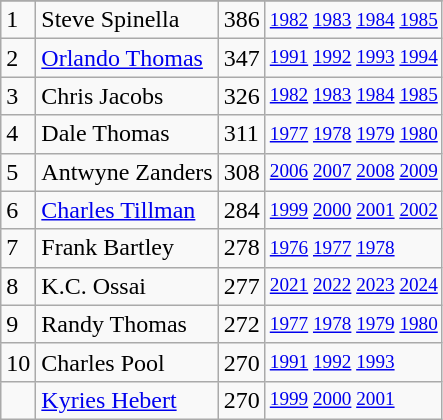<table class="wikitable">
<tr>
</tr>
<tr>
<td>1</td>
<td>Steve Spinella</td>
<td>386</td>
<td style="font-size:80%;"><a href='#'>1982</a> <a href='#'>1983</a> <a href='#'>1984</a> <a href='#'>1985</a></td>
</tr>
<tr>
<td>2</td>
<td><a href='#'>Orlando Thomas</a></td>
<td>347</td>
<td style="font-size:80%;"><a href='#'>1991</a> <a href='#'>1992</a> <a href='#'>1993</a> <a href='#'>1994</a></td>
</tr>
<tr>
<td>3</td>
<td>Chris Jacobs</td>
<td>326</td>
<td style="font-size:80%;"><a href='#'>1982</a> <a href='#'>1983</a> <a href='#'>1984</a> <a href='#'>1985</a></td>
</tr>
<tr>
<td>4</td>
<td>Dale Thomas</td>
<td>311</td>
<td style="font-size:80%;"><a href='#'>1977</a> <a href='#'>1978</a> <a href='#'>1979</a> <a href='#'>1980</a></td>
</tr>
<tr>
<td>5</td>
<td>Antwyne Zanders</td>
<td>308</td>
<td style="font-size:80%;"><a href='#'>2006</a> <a href='#'>2007</a> <a href='#'>2008</a> <a href='#'>2009</a></td>
</tr>
<tr>
<td>6</td>
<td><a href='#'>Charles Tillman</a></td>
<td>284</td>
<td style="font-size:80%;"><a href='#'>1999</a> <a href='#'>2000</a> <a href='#'>2001</a> <a href='#'>2002</a></td>
</tr>
<tr>
<td>7</td>
<td>Frank Bartley</td>
<td>278</td>
<td style="font-size:80%;"><a href='#'>1976</a> <a href='#'>1977</a> <a href='#'>1978</a></td>
</tr>
<tr>
<td>8</td>
<td>K.C. Ossai</td>
<td>277</td>
<td style="font-size:80%;"><a href='#'>2021</a> <a href='#'>2022</a> <a href='#'>2023</a> <a href='#'>2024</a></td>
</tr>
<tr>
<td>9</td>
<td>Randy Thomas</td>
<td>272</td>
<td style="font-size:80%;"><a href='#'>1977</a> <a href='#'>1978</a> <a href='#'>1979</a> <a href='#'>1980</a></td>
</tr>
<tr>
<td>10</td>
<td>Charles Pool</td>
<td>270</td>
<td style="font-size:80%;"><a href='#'>1991</a> <a href='#'>1992</a> <a href='#'>1993</a></td>
</tr>
<tr>
<td></td>
<td><a href='#'>Kyries Hebert</a></td>
<td>270</td>
<td style="font-size:80%;"><a href='#'>1999</a> <a href='#'>2000</a> <a href='#'>2001</a></td>
</tr>
</table>
